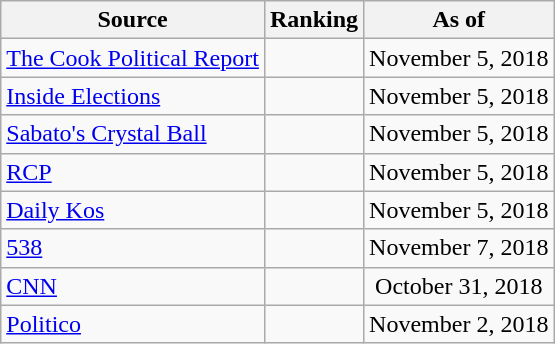<table class="wikitable" style="text-align:center">
<tr>
<th>Source</th>
<th>Ranking</th>
<th>As of</th>
</tr>
<tr>
<td align=left><a href='#'>The Cook Political Report</a></td>
<td></td>
<td>November 5, 2018</td>
</tr>
<tr>
<td align=left><a href='#'>Inside Elections</a></td>
<td></td>
<td>November 5, 2018</td>
</tr>
<tr>
<td align=left><a href='#'>Sabato's Crystal Ball</a></td>
<td></td>
<td>November 5, 2018</td>
</tr>
<tr>
<td align="left"><a href='#'>RCP</a></td>
<td></td>
<td>November 5, 2018</td>
</tr>
<tr>
<td align="left"><a href='#'>Daily Kos</a></td>
<td></td>
<td>November 5, 2018</td>
</tr>
<tr>
<td align="left"><a href='#'>538</a></td>
<td></td>
<td>November 7, 2018</td>
</tr>
<tr>
<td align="left"><a href='#'>CNN</a></td>
<td></td>
<td>October 31, 2018</td>
</tr>
<tr>
<td align="left"><a href='#'>Politico</a></td>
<td></td>
<td>November 2, 2018</td>
</tr>
</table>
